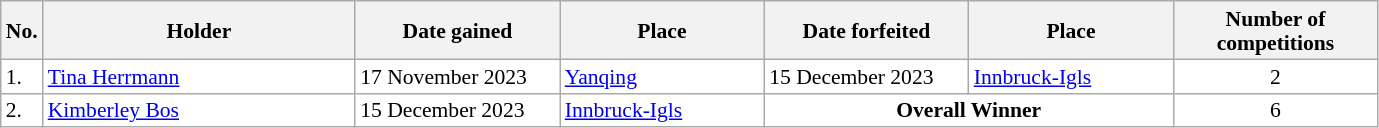<table class="wikitable plainrowheaders" style="background:#fff; font-size:90%; line-height:16px; border:grey solid 1px; border-collapse:collapse;">
<tr>
<th style="width:1em;">No.</th>
<th style="width:14em;">Holder</th>
<th style="width:9em;">Date gained</th>
<th style="width:9em;">Place</th>
<th style="width:9em;">Date forfeited</th>
<th style="width:9em;">Place</th>
<th style="width:9em;">Number of competitions</th>
</tr>
<tr>
<td>1.</td>
<td> <a href='#'>Tina Herrmann</a></td>
<td>17 November 2023</td>
<td> <a href='#'>Yanqing</a></td>
<td>15 December 2023</td>
<td> <a href='#'>Innbruck-Igls</a></td>
<td align=center>2</td>
</tr>
<tr>
<td>2.</td>
<td> <a href='#'>Kimberley Bos</a></td>
<td>15 December 2023</td>
<td> <a href='#'>Innbruck-Igls</a></td>
<td align=center colspan=2><strong>Overall Winner</strong></td>
<td align=center>6</td>
</tr>
</table>
